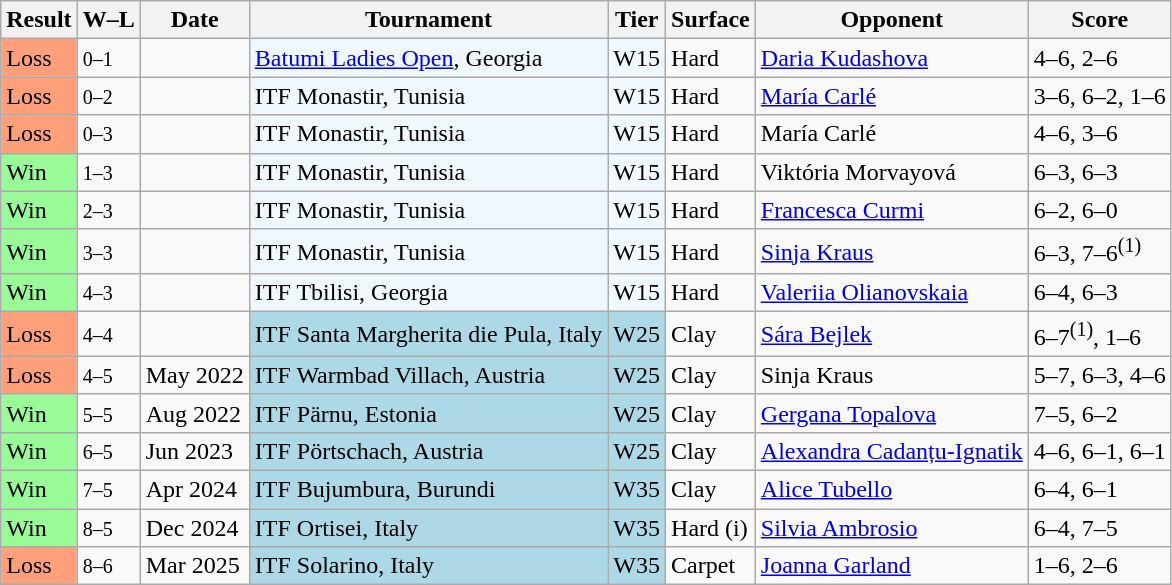<table class="sortable wikitable">
<tr>
<th>Result</th>
<th class="unsortable">W–L</th>
<th>Date</th>
<th>Tournament</th>
<th>Tier</th>
<th>Surface</th>
<th>Opponent</th>
<th class="unsortable">Score</th>
</tr>
<tr>
<td style="background:#ffa07a">Loss</td>
<td><small>0–1</small></td>
<td></td>
<td style="background:#f0f8ff;"><a href='#'>Batumi Ladies Open</a>, Georgia</td>
<td style="background:#f0f8ff;">W15</td>
<td>Hard</td>
<td> <a href='#'>Daria Kudashova</a></td>
<td>4–6, 2–6</td>
</tr>
<tr>
<td style="background:#ffa07a">Loss</td>
<td><small>0–2</small></td>
<td></td>
<td style="background:#f0f8ff;">ITF Monastir, Tunisia</td>
<td style="background:#f0f8ff;">W15</td>
<td>Hard</td>
<td> <a href='#'>María Carlé</a></td>
<td>3–6, 6–2, 1–6</td>
</tr>
<tr>
<td style="background:#ffa07a">Loss</td>
<td><small>0–3</small></td>
<td></td>
<td style="background:#f0f8ff;">ITF Monastir, Tunisia</td>
<td style="background:#f0f8ff;">W15</td>
<td>Hard</td>
<td> María Carlé</td>
<td>4–6, 3–6</td>
</tr>
<tr>
<td style="background:#98fb98;">Win</td>
<td><small>1–3</small></td>
<td></td>
<td style="background:#f0f8ff;">ITF Monastir, Tunisia</td>
<td style="background:#f0f8ff;">W15</td>
<td>Hard</td>
<td> Viktória Morvayová</td>
<td>6–3, 6–3</td>
</tr>
<tr>
<td style="background:#98fb98;">Win</td>
<td><small>2–3</small></td>
<td></td>
<td style="background:#f0f8ff;">ITF Monastir, Tunisia</td>
<td style="background:#f0f8ff;">W15</td>
<td>Hard</td>
<td> <a href='#'>Francesca Curmi</a></td>
<td>6–2, 6–0</td>
</tr>
<tr>
<td style="background:#98fb98;">Win</td>
<td><small>3–3</small></td>
<td></td>
<td style="background:#f0f8ff;">ITF Monastir, Tunisia</td>
<td style="background:#f0f8ff;">W15</td>
<td>Hard</td>
<td> <a href='#'>Sinja Kraus</a></td>
<td>6–3, 7–6<sup>(1)</sup></td>
</tr>
<tr>
<td style="background:#98fb98;">Win</td>
<td><small>4–3</small></td>
<td></td>
<td style="background:#f0f8ff;">ITF Tbilisi, Georgia</td>
<td style="background:#f0f8ff;">W15</td>
<td>Hard</td>
<td> <a href='#'>Valeriia Olianovskaia</a></td>
<td>6–4, 6–3</td>
</tr>
<tr>
<td style="background:#ffa07a;">Loss</td>
<td><small>4–4</small></td>
<td></td>
<td style="background:lightblue;">ITF Santa Margherita die Pula, Italy</td>
<td style="background:lightblue;">W25</td>
<td>Clay</td>
<td> <a href='#'>Sára Bejlek</a></td>
<td>6–7<sup>(1)</sup>, 1–6</td>
</tr>
<tr>
<td style="background:#ffa07a;">Loss</td>
<td><small>4–5</small></td>
<td>May 2022</td>
<td style="background:lightblue;">ITF Warmbad Villach, Austria</td>
<td style="background:lightblue;">W25</td>
<td>Clay</td>
<td> Sinja Kraus</td>
<td>5–7, 6–3, 4–6</td>
</tr>
<tr>
<td style="background:#98fb98;">Win</td>
<td><small>5–5</small></td>
<td>Aug 2022</td>
<td style="background:lightblue;">ITF Pärnu, Estonia</td>
<td style="background:lightblue;">W25</td>
<td>Clay</td>
<td> <a href='#'>Gergana Topalova</a></td>
<td>7–5, 6–2</td>
</tr>
<tr>
<td style="background:#98fb98;">Win</td>
<td><small>6–5</small></td>
<td>Jun 2023</td>
<td style="background:lightblue;">ITF Pörtschach, Austria</td>
<td style="background:lightblue;">W25</td>
<td>Clay</td>
<td> <a href='#'>Alexandra Cadanțu-Ignatik</a></td>
<td>4–6, 6–1, 6–1</td>
</tr>
<tr>
<td style="background:#98fb98;">Win</td>
<td><small>7–5</small></td>
<td>Apr 2024</td>
<td style="background:lightblue;">ITF Bujumbura, Burundi</td>
<td style="background:lightblue;">W35</td>
<td>Clay</td>
<td> <a href='#'>Alice Tubello</a></td>
<td>6–4, 6–1</td>
</tr>
<tr>
<td style="background:#98fb98;">Win</td>
<td><small>8–5</small></td>
<td>Dec 2024</td>
<td style="background:lightblue;">ITF Ortisei, Italy</td>
<td style="background:lightblue;">W35</td>
<td>Hard (i)</td>
<td> <a href='#'>Silvia Ambrosio</a></td>
<td>6–4, 7–5</td>
</tr>
<tr>
<td style="background:#ffa07a;">Loss</td>
<td><small>8–6</small></td>
<td>Mar 2025</td>
<td style="background:lightblue;">ITF Solarino, Italy</td>
<td style="background:lightblue;">W35</td>
<td>Carpet</td>
<td> <a href='#'>Joanna Garland</a></td>
<td>1–6, 2–6</td>
</tr>
</table>
